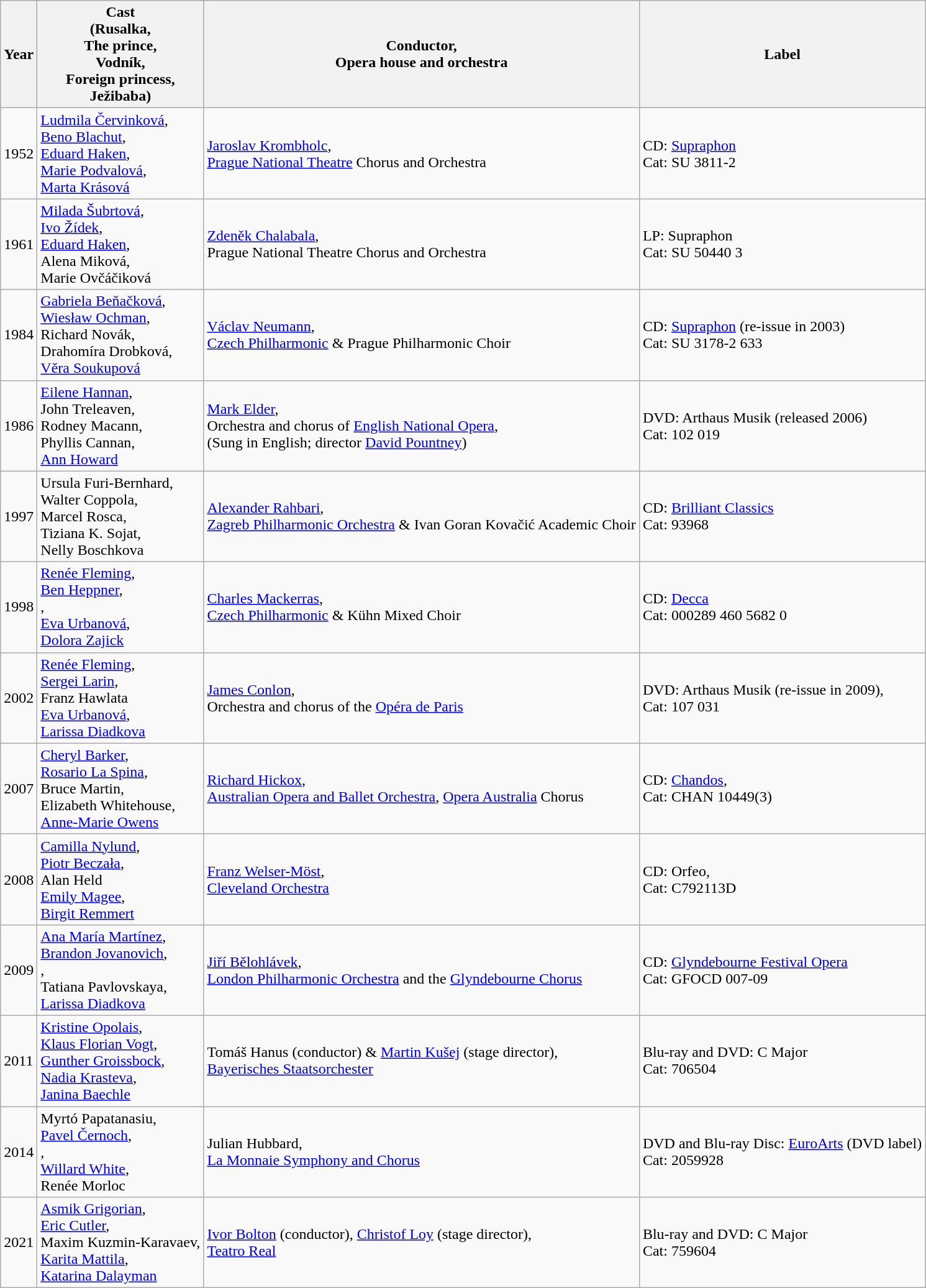<table class="wikitable">
<tr>
<th>Year</th>
<th>Cast<br>(Rusalka,<br>The prince,<br>Vodník,<br>Foreign princess,<br>Ježibaba)</th>
<th>Conductor,<br>Opera house and orchestra</th>
<th>Label</th>
</tr>
<tr>
<td>1952</td>
<td><a href='#'>Ludmila Červinková</a>,<br><a href='#'>Beno Blachut</a>,<br><a href='#'>Eduard Haken</a>,<br><a href='#'>Marie Podvalová</a>,<br><a href='#'>Marta Krásová</a></td>
<td><a href='#'>Jaroslav Krombholc</a>,<br><a href='#'>Prague National Theatre</a> Chorus and Orchestra</td>
<td>CD: <a href='#'>Supraphon</a><br>Cat: SU 3811-2</td>
</tr>
<tr>
<td>1961</td>
<td><a href='#'>Milada Šubrtová</a>,<br><a href='#'>Ivo Žídek</a>,<br><a href='#'>Eduard Haken</a>,<br>Alena Miková,<br>Marie Ovčáčiková</td>
<td><a href='#'>Zdeněk Chalabala</a>,<br>Prague National Theatre Chorus and Orchestra</td>
<td>LP: Supraphon<br>Cat: SU 50440 3</td>
</tr>
<tr>
<td>1984</td>
<td><a href='#'>Gabriela Beňačková</a>,<br><a href='#'>Wiesław Ochman</a>,<br>Richard Novák,<br>Drahomíra Drobková,<br><a href='#'>Věra Soukupová</a></td>
<td><a href='#'>Václav Neumann</a>,<br><a href='#'>Czech Philharmonic</a> & Prague Philharmonic Choir</td>
<td>CD: <a href='#'>Supraphon</a> (re-issue in 2003)<br>Cat: SU 3178-2 633</td>
</tr>
<tr>
<td>1986</td>
<td><a href='#'>Eilene Hannan</a>,<br>John Treleaven,<br>Rodney Macann,<br>Phyllis Cannan,<br><a href='#'>Ann Howard</a></td>
<td><a href='#'>Mark Elder</a>,<br>Orchestra and chorus of <a href='#'>English National Opera</a>,<br>(Sung in English; director <a href='#'>David Pountney</a>)</td>
<td>DVD: Arthaus Musik (released 2006)<br>Cat: 102 019</td>
</tr>
<tr>
<td>1997</td>
<td>Ursula Furi-Bernhard,<br>Walter Coppola,<br>Marcel Rosca,<br>Tiziana K. Sojat,<br>Nelly Boschkova</td>
<td><a href='#'>Alexander Rahbari</a>,<br><a href='#'>Zagreb Philharmonic Orchestra</a> & Ivan Goran Kovačić Academic Choir</td>
<td>CD: <a href='#'>Brilliant Classics</a><br>Cat: 93968</td>
</tr>
<tr>
<td>1998</td>
<td><a href='#'>Renée Fleming</a>,<br><a href='#'>Ben Heppner</a>,<br>,<br><a href='#'>Eva Urbanová</a>,<br><a href='#'>Dolora Zajick</a></td>
<td><a href='#'>Charles Mackerras</a>,<br><a href='#'>Czech Philharmonic</a> & Kühn Mixed Choir</td>
<td>CD: <a href='#'>Decca</a><br>Cat: 000289 460 5682 0</td>
</tr>
<tr>
<td>2002</td>
<td><a href='#'>Renée Fleming</a>,<br><a href='#'>Sergei Larin</a>,<br>Franz Hawlata<br><a href='#'>Eva Urbanová</a>,<br><a href='#'>Larissa Diadkova</a></td>
<td><a href='#'>James Conlon</a>,<br>Orchestra and chorus of the <a href='#'>Opéra de Paris</a></td>
<td>DVD: Arthaus Musik (re-issue in 2009),<br>Cat: 107 031</td>
</tr>
<tr>
<td>2007</td>
<td><a href='#'>Cheryl Barker</a>,<br><a href='#'>Rosario La Spina</a>,<br>Bruce Martin,<br>Elizabeth Whitehouse,<br><a href='#'>Anne-Marie Owens</a></td>
<td><a href='#'>Richard Hickox</a>,<br><a href='#'>Australian Opera and Ballet Orchestra</a>, <a href='#'>Opera Australia</a> Chorus</td>
<td>CD: <a href='#'>Chandos</a>,<br>Cat: CHAN 10449(3)</td>
</tr>
<tr>
<td>2008</td>
<td><a href='#'>Camilla Nylund</a>,<br><a href='#'>Piotr Beczała</a>,<br>Alan Held<br><a href='#'>Emily Magee</a>,<br><a href='#'>Birgit Remmert</a></td>
<td><a href='#'>Franz Welser-Möst</a>,<br><a href='#'>Cleveland Orchestra</a></td>
<td>CD: Orfeo,<br>Cat: C792113D</td>
</tr>
<tr>
<td>2009</td>
<td><a href='#'>Ana María Martínez</a>,<br><a href='#'>Brandon Jovanovich</a>,<br>,<br>Tatiana Pavlovskaya,<br><a href='#'>Larissa Diadkova</a></td>
<td><a href='#'>Jiří Bělohlávek</a>,<br><a href='#'>London Philharmonic Orchestra</a> and the <a href='#'>Glyndebourne Chorus</a></td>
<td>CD: <a href='#'>Glyndebourne Festival Opera</a><br>Cat: GFOCD 007-09<br></td>
</tr>
<tr>
<td>2011</td>
<td><a href='#'>Kristine Opolais</a>,<br><a href='#'>Klaus Florian Vogt</a>,<br><a href='#'>Gunther Groissbock</a>,<br><a href='#'>Nadia Krasteva</a>,<br><a href='#'>Janina Baechle</a></td>
<td>Tomáš Hanus (conductor) & <a href='#'>Martin Kušej</a> (stage director),<br><a href='#'>Bayerisches Staatsorchester</a></td>
<td>Blu-ray and DVD: C Major<br>Cat: 706504</td>
</tr>
<tr>
<td>2014</td>
<td>Myrtó Papatanasiu,<br><a href='#'>Pavel Černoch</a>,<br>,<br><a href='#'>Willard White</a>,<br>Renée Morloc</td>
<td>Julian Hubbard,<br><a href='#'>La Monnaie Symphony and Chorus</a></td>
<td>DVD and Blu-ray Disc: <a href='#'>EuroArts</a> (DVD label)<br>Cat: 2059928</td>
</tr>
<tr>
<td>2021</td>
<td><a href='#'>Asmik Grigorian</a>,<br><a href='#'>Eric Cutler</a>,<br>Maxim Kuzmin-Karavaev,<br><a href='#'>Karita Mattila</a>,<br><a href='#'>Katarina Dalayman</a></td>
<td><a href='#'>Ivor Bolton</a> (conductor), <a href='#'>Christof Loy</a> (stage director),<br><a href='#'>Teatro Real</a></td>
<td>Blu-ray and DVD: C Major<br>Cat: 759604</td>
</tr>
</table>
